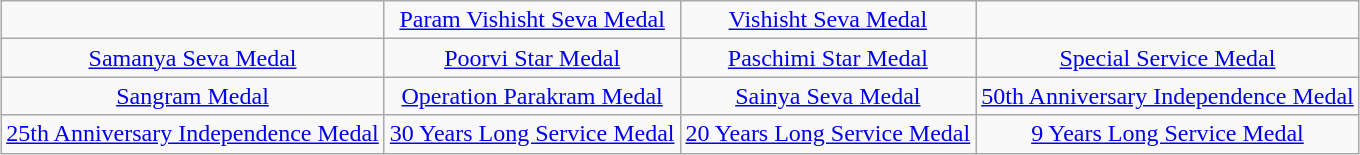<table class="wikitable" style="margin:1em auto; text-align:center;">
<tr>
<td></td>
<td><a href='#'>Param Vishisht Seva Medal</a></td>
<td><a href='#'>Vishisht Seva Medal</a></td>
<td></td>
</tr>
<tr>
<td><a href='#'>Samanya Seva Medal</a></td>
<td><a href='#'>Poorvi Star Medal</a></td>
<td><a href='#'>Paschimi Star Medal</a></td>
<td><a href='#'>Special Service Medal</a></td>
</tr>
<tr>
<td><a href='#'>Sangram Medal</a></td>
<td><a href='#'>Operation Parakram Medal</a></td>
<td><a href='#'>Sainya Seva Medal</a></td>
<td><a href='#'>50th Anniversary Independence Medal</a></td>
</tr>
<tr>
<td><a href='#'>25th Anniversary Independence Medal</a></td>
<td><a href='#'>30 Years Long Service Medal</a></td>
<td><a href='#'>20 Years Long Service Medal</a></td>
<td><a href='#'>9 Years Long Service Medal</a></td>
</tr>
</table>
